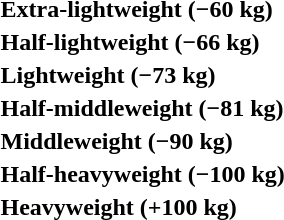<table>
<tr>
<th rowspan=2 style="text-align:left;">Extra-lightweight (−60 kg)</th>
<td rowspan=2></td>
<td rowspan=2></td>
<td></td>
</tr>
<tr>
<td></td>
</tr>
<tr>
<th rowspan=2 style="text-align:left;">Half-lightweight (−66 kg)</th>
<td rowspan=2></td>
<td rowspan=2></td>
<td></td>
</tr>
<tr>
<td></td>
</tr>
<tr>
<th rowspan=2 style="text-align:left;">Lightweight (−73 kg)</th>
<td rowspan=2></td>
<td rowspan=2></td>
<td></td>
</tr>
<tr>
<td></td>
</tr>
<tr>
<th rowspan=2 style="text-align:left;">Half-middleweight (−81 kg)</th>
<td rowspan=2></td>
<td rowspan=2></td>
<td></td>
</tr>
<tr>
<td></td>
</tr>
<tr>
<th rowspan=2 style="text-align:left;">Middleweight (−90 kg)</th>
<td rowspan=2></td>
<td rowspan=2></td>
<td></td>
</tr>
<tr>
<td></td>
</tr>
<tr>
<th rowspan=2 style="text-align:left;">Half-heavyweight (−100 kg)</th>
<td rowspan=2></td>
<td rowspan=2></td>
<td></td>
</tr>
<tr>
<td></td>
</tr>
<tr>
<th rowspan=2 style="text-align:left;">Heavyweight (+100 kg)</th>
<td rowspan=2></td>
<td rowspan=2></td>
<td></td>
</tr>
<tr>
<td></td>
</tr>
</table>
